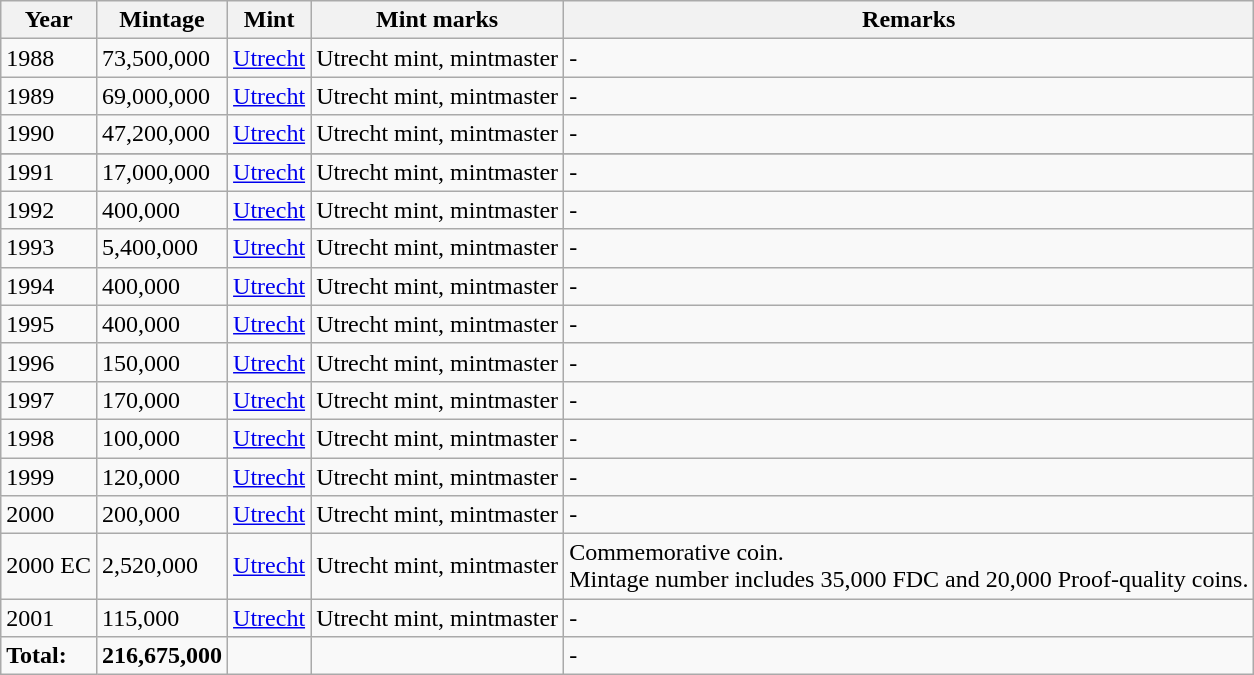<table class="wikitable">
<tr>
<th>Year</th>
<th>Mintage</th>
<th>Mint</th>
<th>Mint marks</th>
<th>Remarks</th>
</tr>
<tr>
<td>1988</td>
<td>73,500,000</td>
<td><a href='#'>Utrecht</a></td>
<td>Utrecht mint, mintmaster</td>
<td>-</td>
</tr>
<tr>
<td>1989</td>
<td>69,000,000</td>
<td><a href='#'>Utrecht</a></td>
<td>Utrecht mint, mintmaster</td>
<td>-</td>
</tr>
<tr>
<td>1990</td>
<td>47,200,000</td>
<td><a href='#'>Utrecht</a></td>
<td>Utrecht mint, mintmaster</td>
<td>-</td>
</tr>
<tr>
</tr>
<tr>
<td>1991</td>
<td>17,000,000</td>
<td><a href='#'>Utrecht</a></td>
<td>Utrecht mint, mintmaster</td>
<td>-</td>
</tr>
<tr>
<td>1992</td>
<td>400,000</td>
<td><a href='#'>Utrecht</a></td>
<td>Utrecht mint, mintmaster</td>
<td>-</td>
</tr>
<tr>
<td>1993</td>
<td>5,400,000</td>
<td><a href='#'>Utrecht</a></td>
<td>Utrecht mint, mintmaster</td>
<td>-</td>
</tr>
<tr>
<td>1994</td>
<td>400,000</td>
<td><a href='#'>Utrecht</a></td>
<td>Utrecht mint, mintmaster</td>
<td>-</td>
</tr>
<tr>
<td>1995</td>
<td>400,000</td>
<td><a href='#'>Utrecht</a></td>
<td>Utrecht mint, mintmaster</td>
<td>-</td>
</tr>
<tr>
<td>1996</td>
<td>150,000</td>
<td><a href='#'>Utrecht</a></td>
<td>Utrecht mint, mintmaster</td>
<td>-</td>
</tr>
<tr>
<td>1997</td>
<td>170,000</td>
<td><a href='#'>Utrecht</a></td>
<td>Utrecht mint, mintmaster</td>
<td>-</td>
</tr>
<tr>
<td>1998</td>
<td>100,000</td>
<td><a href='#'>Utrecht</a></td>
<td>Utrecht mint, mintmaster</td>
<td>-</td>
</tr>
<tr>
<td>1999</td>
<td>120,000</td>
<td><a href='#'>Utrecht</a></td>
<td>Utrecht mint, mintmaster</td>
<td>-</td>
</tr>
<tr>
<td>2000</td>
<td>200,000</td>
<td><a href='#'>Utrecht</a></td>
<td>Utrecht mint, mintmaster</td>
<td>-</td>
</tr>
<tr>
<td>2000 EC</td>
<td>2,520,000</td>
<td><a href='#'>Utrecht</a></td>
<td>Utrecht mint, mintmaster</td>
<td>Commemorative coin.<br> Mintage number includes 35,000 FDC and 20,000 Proof-quality coins.</td>
</tr>
<tr>
<td>2001</td>
<td>115,000</td>
<td><a href='#'>Utrecht</a></td>
<td>Utrecht mint, mintmaster</td>
<td>-</td>
</tr>
<tr>
<td><strong>Total:</strong></td>
<td><strong>216,675,000</strong></td>
<td></td>
<td></td>
<td>-</td>
</tr>
</table>
